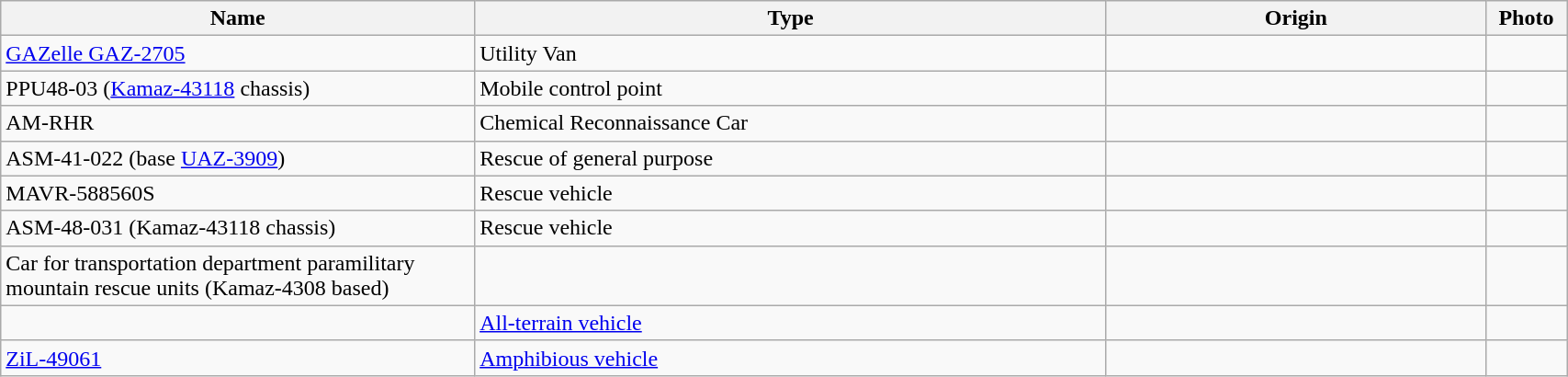<table class="wikitable" style="width:90%;">
<tr>
<th style="width:15%;">Name</th>
<th style="width:20%;">Type</th>
<th style="width:12%;">Origin</th>
<th style="width:1%;">Photo</th>
</tr>
<tr>
<td><a href='#'>GAZelle GAZ-2705</a></td>
<td>Utility Van</td>
<td></td>
<td></td>
</tr>
<tr>
<td>PPU48-03 (<a href='#'>Kamaz-43118</a> chassis)</td>
<td>Mobile control point</td>
<td></td>
<td></td>
</tr>
<tr>
<td>AM-RHR</td>
<td>Chemical Reconnaissance Car</td>
<td></td>
<td></td>
</tr>
<tr>
<td>ASM-41-022 (base <a href='#'>UAZ-3909</a>)</td>
<td>Rescue of general purpose</td>
<td></td>
<td></td>
</tr>
<tr>
<td>MAVR-588560S</td>
<td>Rescue vehicle</td>
<td></td>
<td></td>
</tr>
<tr>
<td>ASM-48-031 (Kamaz-43118 chassis)</td>
<td>Rescue vehicle</td>
<td></td>
<td></td>
</tr>
<tr>
<td>Car for transportation department paramilitary mountain rescue units (Kamaz-4308 based)</td>
<td></td>
<td></td>
<td></td>
</tr>
<tr>
<td></td>
<td><a href='#'>All-terrain vehicle</a></td>
<td></td>
<td></td>
</tr>
<tr>
<td><a href='#'>ZiL-49061</a></td>
<td><a href='#'>Amphibious vehicle</a></td>
<td></td>
<td></td>
</tr>
</table>
